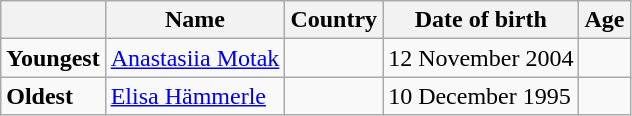<table class="wikitable">
<tr>
<th></th>
<th><strong>Name</strong></th>
<th><strong>Country</strong></th>
<th><strong>Date of birth</strong></th>
<th><strong>Age</strong></th>
</tr>
<tr>
<td><strong>Youngest</strong></td>
<td><a href='#'>Anastasiia Motak</a></td>
<td></td>
<td>12 November 2004</td>
<td></td>
</tr>
<tr>
<td><strong>Oldest</strong></td>
<td><a href='#'>Elisa Hämmerle</a></td>
<td></td>
<td>10 December 1995</td>
<td></td>
</tr>
</table>
